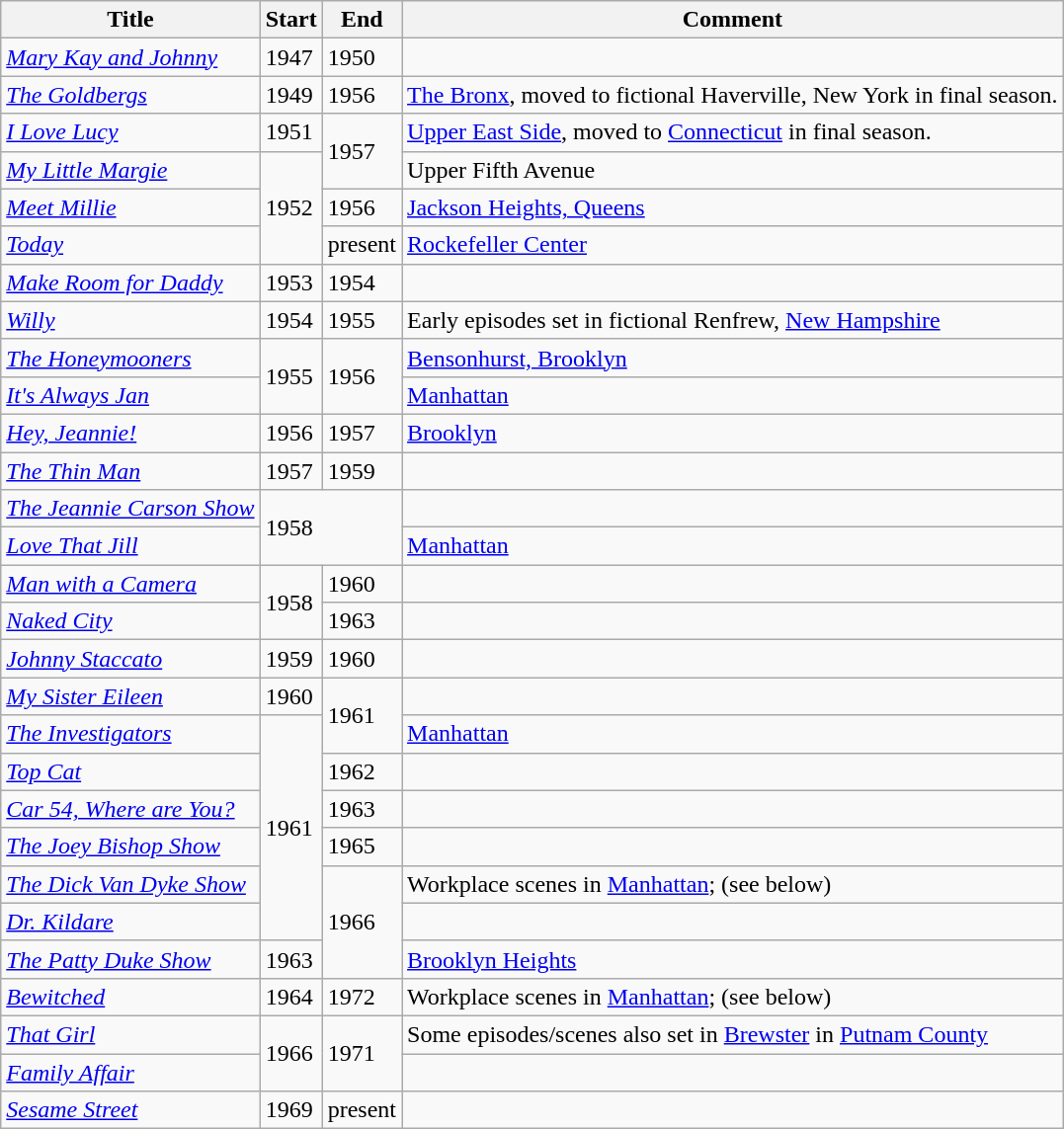<table class="wikitable sortable">
<tr>
<th>Title</th>
<th>Start</th>
<th>End</th>
<th>Comment</th>
</tr>
<tr>
<td><em><a href='#'>Mary Kay and Johnny</a></em></td>
<td>1947</td>
<td>1950</td>
<td></td>
</tr>
<tr>
<td><em><a href='#'>The Goldbergs</a></em></td>
<td>1949</td>
<td>1956</td>
<td><a href='#'>The Bronx</a>, moved to fictional Haverville, New York in final season.</td>
</tr>
<tr>
<td><em><a href='#'>I Love Lucy</a></em></td>
<td>1951</td>
<td rowspan="2">1957</td>
<td><a href='#'>Upper East Side</a>, moved to <a href='#'>Connecticut</a> in final season.</td>
</tr>
<tr>
<td><em><a href='#'>My Little Margie</a></em></td>
<td rowspan="3">1952</td>
<td>Upper Fifth Avenue</td>
</tr>
<tr>
<td><em><a href='#'>Meet Millie</a></em></td>
<td>1956</td>
<td><a href='#'>Jackson Heights, Queens</a></td>
</tr>
<tr>
<td><em><a href='#'>Today</a></em></td>
<td>present</td>
<td><a href='#'>Rockefeller Center</a></td>
</tr>
<tr>
<td><em><a href='#'>Make Room for Daddy</a></em></td>
<td>1953</td>
<td>1954</td>
<td></td>
</tr>
<tr>
<td><em><a href='#'>Willy</a></em></td>
<td>1954</td>
<td>1955</td>
<td>Early episodes set in fictional Renfrew, <a href='#'>New Hampshire</a></td>
</tr>
<tr>
<td><em><a href='#'>The Honeymooners</a></em></td>
<td rowspan="2">1955</td>
<td rowspan="2">1956</td>
<td><a href='#'>Bensonhurst, Brooklyn</a></td>
</tr>
<tr>
<td><em><a href='#'>It's Always Jan</a></em></td>
<td><a href='#'>Manhattan</a></td>
</tr>
<tr>
<td><em><a href='#'>Hey, Jeannie!</a></em></td>
<td>1956</td>
<td>1957</td>
<td><a href='#'>Brooklyn</a></td>
</tr>
<tr>
<td><em><a href='#'>The Thin Man</a></em></td>
<td>1957</td>
<td>1959</td>
<td></td>
</tr>
<tr>
<td><em><a href='#'>The Jeannie Carson Show</a></em></td>
<td colspan="2" rowspan="2">1958</td>
<td></td>
</tr>
<tr>
<td><em><a href='#'>Love That Jill</a></em></td>
<td><a href='#'>Manhattan</a></td>
</tr>
<tr>
<td><em><a href='#'>Man with a Camera</a></em></td>
<td rowspan="2">1958</td>
<td>1960</td>
<td></td>
</tr>
<tr>
<td><em><a href='#'>Naked City</a></em></td>
<td>1963</td>
<td></td>
</tr>
<tr>
<td><em><a href='#'>Johnny Staccato</a></em></td>
<td>1959</td>
<td>1960</td>
<td></td>
</tr>
<tr>
<td><em><a href='#'>My Sister Eileen</a></em></td>
<td>1960</td>
<td rowspan="2">1961</td>
<td></td>
</tr>
<tr>
<td><em><a href='#'>The Investigators</a></em></td>
<td rowspan="6">1961</td>
<td><a href='#'>Manhattan</a></td>
</tr>
<tr>
<td><em><a href='#'>Top Cat</a></em></td>
<td>1962</td>
<td></td>
</tr>
<tr>
<td><em><a href='#'>Car 54, Where are You?</a></em></td>
<td>1963</td>
<td></td>
</tr>
<tr>
<td><em><a href='#'>The Joey Bishop Show</a></em></td>
<td>1965</td>
<td></td>
</tr>
<tr>
<td><em><a href='#'>The Dick Van Dyke Show</a></em></td>
<td rowspan="3">1966</td>
<td>Workplace scenes in <a href='#'>Manhattan</a>; (see below)</td>
</tr>
<tr>
<td><em><a href='#'>Dr. Kildare</a></em></td>
<td></td>
</tr>
<tr>
<td><em><a href='#'>The Patty Duke Show</a></em></td>
<td>1963</td>
<td><a href='#'>Brooklyn Heights</a></td>
</tr>
<tr>
<td><em><a href='#'>Bewitched</a></em></td>
<td>1964</td>
<td>1972</td>
<td>Workplace scenes in <a href='#'>Manhattan</a>; (see below)</td>
</tr>
<tr>
<td><em><a href='#'>That Girl</a></em></td>
<td rowspan="2">1966</td>
<td rowspan="2">1971</td>
<td>Some episodes/scenes also set in <a href='#'>Brewster</a> in <a href='#'>Putnam County</a></td>
</tr>
<tr>
<td><em><a href='#'>Family Affair</a></em></td>
<td></td>
</tr>
<tr>
<td><em><a href='#'>Sesame Street</a></em></td>
<td>1969</td>
<td>present</td>
<td></td>
</tr>
</table>
